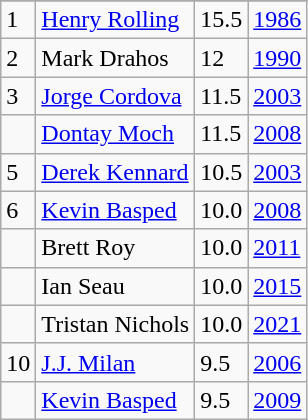<table class="wikitable">
<tr>
</tr>
<tr>
<td>1</td>
<td><a href='#'>Henry Rolling</a></td>
<td>15.5</td>
<td><a href='#'>1986</a></td>
</tr>
<tr>
<td>2</td>
<td>Mark Drahos</td>
<td>12</td>
<td><a href='#'>1990</a></td>
</tr>
<tr>
<td>3</td>
<td><a href='#'>Jorge Cordova</a></td>
<td>11.5</td>
<td><a href='#'>2003</a></td>
</tr>
<tr>
<td></td>
<td><a href='#'>Dontay Moch</a></td>
<td>11.5</td>
<td><a href='#'>2008</a></td>
</tr>
<tr>
<td>5</td>
<td><a href='#'>Derek Kennard</a></td>
<td>10.5</td>
<td><a href='#'>2003</a></td>
</tr>
<tr>
<td>6</td>
<td><a href='#'>Kevin Basped</a></td>
<td>10.0</td>
<td><a href='#'>2008</a></td>
</tr>
<tr>
<td></td>
<td>Brett Roy</td>
<td>10.0</td>
<td><a href='#'>2011</a></td>
</tr>
<tr>
<td></td>
<td>Ian Seau</td>
<td>10.0</td>
<td><a href='#'>2015</a></td>
</tr>
<tr>
<td></td>
<td>Tristan Nichols</td>
<td>10.0</td>
<td><a href='#'>2021</a></td>
</tr>
<tr>
<td>10</td>
<td><a href='#'>J.J. Milan</a></td>
<td>9.5</td>
<td><a href='#'>2006</a></td>
</tr>
<tr>
<td></td>
<td><a href='#'>Kevin Basped</a></td>
<td>9.5</td>
<td><a href='#'>2009</a></td>
</tr>
</table>
